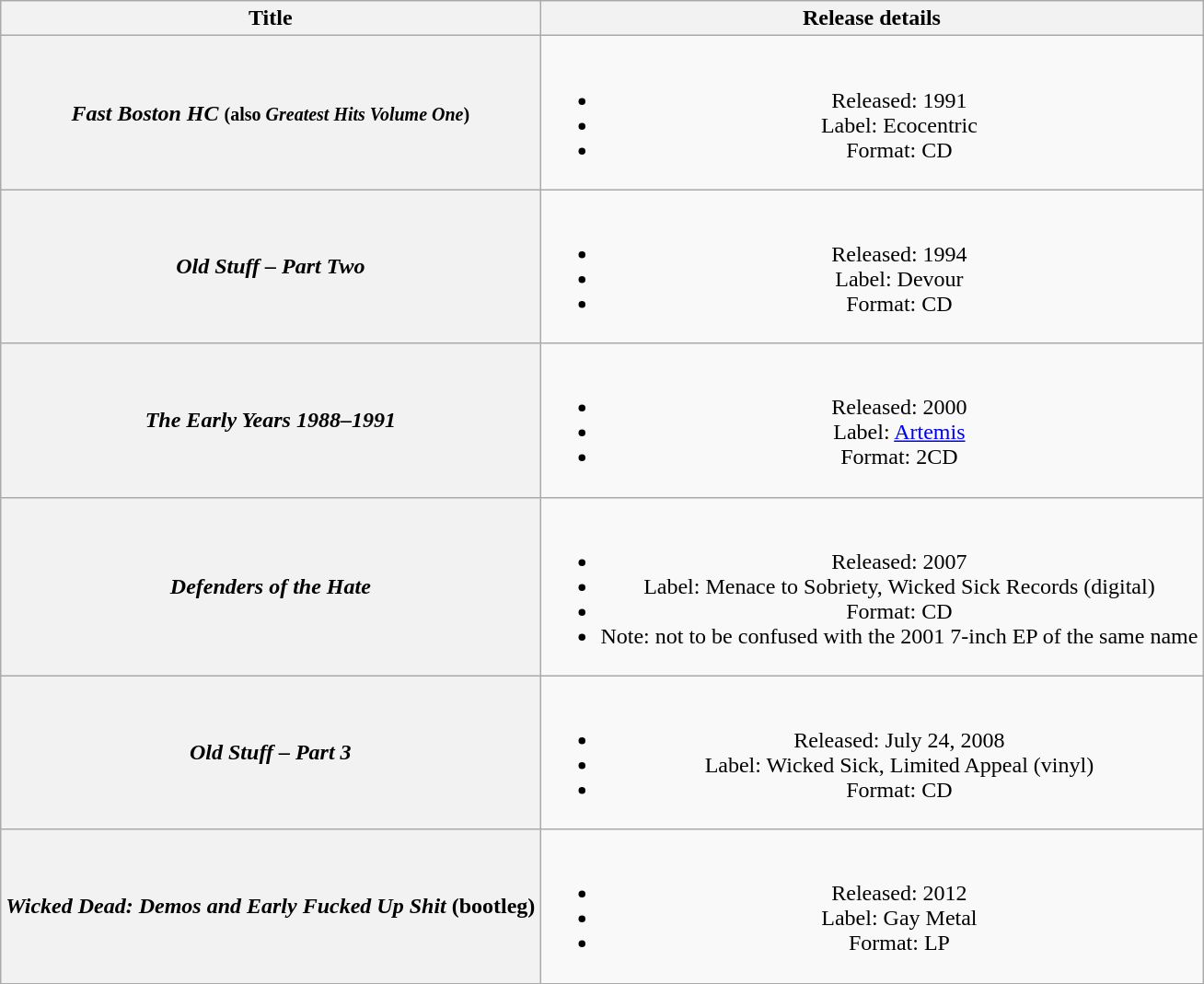<table class="wikitable plainrowheaders" style="text-align:center;">
<tr>
<th scope="col">Title</th>
<th scope="col">Release details</th>
</tr>
<tr>
<th scope="row"><em>Fast Boston HC</em> <small>(also <em>Greatest Hits Volume One</em>)</small></th>
<td><br><ul><li>Released: 1991</li><li>Label: Ecocentric</li><li>Format: CD</li></ul></td>
</tr>
<tr>
<th scope="row"><em>Old Stuff – Part Two</em></th>
<td><br><ul><li>Released: 1994</li><li>Label: Devour</li><li>Format: CD</li></ul></td>
</tr>
<tr>
<th scope="row"><em>The Early Years 1988–1991</em></th>
<td><br><ul><li>Released: 2000</li><li>Label: <a href='#'>Artemis</a></li><li>Format: 2CD</li></ul></td>
</tr>
<tr>
<th scope="row"><em>Defenders of the Hate</em></th>
<td><br><ul><li>Released: 2007</li><li>Label: Menace to Sobriety, Wicked Sick Records (digital)</li><li>Format: CD</li><li>Note: not to be confused with the 2001 7-inch EP of the same name</li></ul></td>
</tr>
<tr>
<th scope="row"><em>Old Stuff – Part 3</em></th>
<td><br><ul><li>Released: July 24, 2008</li><li>Label: Wicked Sick, Limited Appeal (vinyl)</li><li>Format: CD</li></ul></td>
</tr>
<tr>
<th scope="row"><em>Wicked Dead: Demos and Early Fucked Up Shit</em> (bootleg)</th>
<td><br><ul><li>Released: 2012</li><li>Label: Gay Metal</li><li>Format: LP</li></ul></td>
</tr>
</table>
